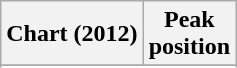<table class="wikitable sortable">
<tr>
<th>Chart (2012)</th>
<th>Peak<br>position</th>
</tr>
<tr>
</tr>
<tr>
</tr>
<tr>
</tr>
<tr>
</tr>
<tr>
</tr>
<tr>
</tr>
<tr>
</tr>
<tr>
</tr>
<tr>
</tr>
<tr>
</tr>
<tr>
</tr>
<tr>
</tr>
<tr>
</tr>
<tr>
</tr>
<tr>
</tr>
<tr>
</tr>
</table>
